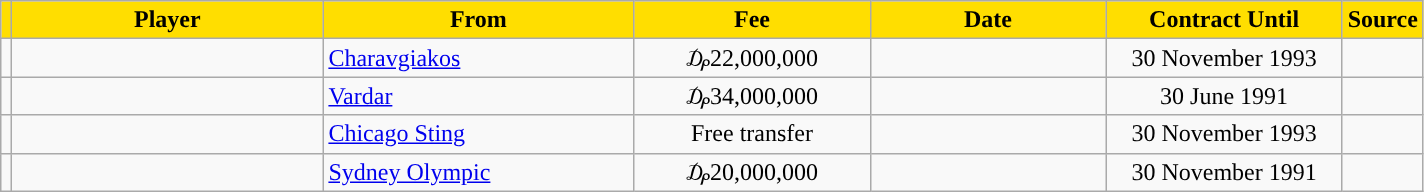<table class="wikitable sortable">
<tr>
<th style="background:#FFDE00"></th>
<th width=200 style="background:#FFDE00">Player</th>
<th width=200 style="background:#FFDE00">From</th>
<th width=150 style="background:#FFDE00">Fee</th>
<th width=150 style="background:#FFDE00">Date</th>
<th width=150 style="background:#FFDE00">Contract Until</th>
<th style="background:#FFDE00">Source</th>
</tr>
<tr>
<td align=center></td>
<td></td>
<td> <a href='#'>Charavgiakos</a></td>
<td align=center>₯22,000,000</td>
<td align=center></td>
<td align=center>30 November 1993</td>
<td align=center></td>
</tr>
<tr>
<td align=center></td>
<td></td>
<td> <a href='#'>Vardar</a></td>
<td align=center>₯34,000,000</td>
<td align=center></td>
<td align=center>30 June 1991</td>
<td align=center></td>
</tr>
<tr>
<td align=center></td>
<td></td>
<td> <a href='#'>Chicago Sting</a></td>
<td align=center>Free transfer</td>
<td align=center></td>
<td align=center>30 November 1993</td>
<td align=center></td>
</tr>
<tr>
<td align=center></td>
<td></td>
<td> <a href='#'>Sydney Olympic</a></td>
<td align=center>₯20,000,000</td>
<td align=center></td>
<td align=center>30 November 1991</td>
<td align=center></td>
</tr>
</table>
